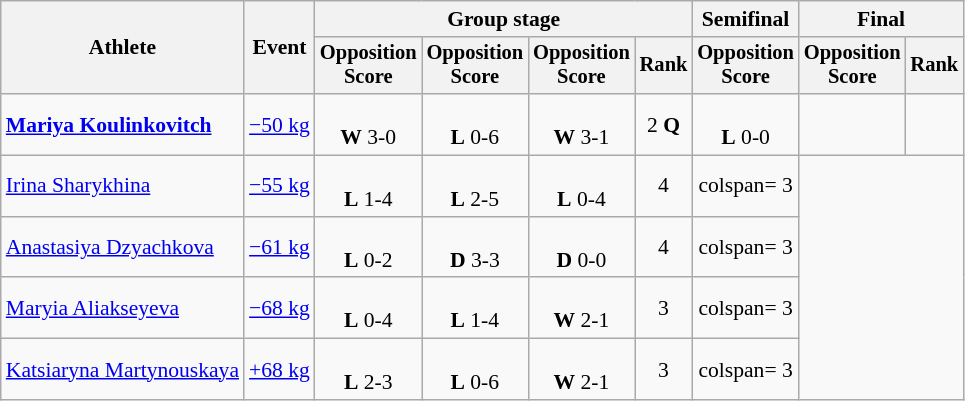<table class="wikitable" style="text-align:center; font-size:90%">
<tr>
<th rowspan=2>Athlete</th>
<th rowspan=2>Event</th>
<th colspan=4>Group stage</th>
<th>Semifinal</th>
<th colspan=2>Final</th>
</tr>
<tr style="font-size:95%">
<th>Opposition<br>Score</th>
<th>Opposition<br>Score</th>
<th>Opposition<br>Score</th>
<th>Rank</th>
<th>Opposition<br>Score</th>
<th>Opposition<br>Score</th>
<th>Rank</th>
</tr>
<tr>
<td align=left><strong><a href='#'>Mariya Koulinkovitch</a></strong></td>
<td align=left><a href='#'>−50 kg</a></td>
<td><br><strong>W</strong> 3-0</td>
<td><br><strong>L</strong> 0-6</td>
<td><br><strong>W</strong> 3-1</td>
<td>2 <strong>Q</strong></td>
<td><br><strong>L</strong> 0-0</td>
<td></td>
<td></td>
</tr>
<tr>
<td align=left><a href='#'>Irina Sharykhina</a></td>
<td align=left><a href='#'>−55 kg</a></td>
<td><br><strong>L</strong> 1-4</td>
<td><br><strong>L</strong> 2-5</td>
<td><br><strong>L</strong> 0-4</td>
<td>4</td>
<td>colspan= 3</td>
</tr>
<tr>
<td align=left><a href='#'>Anastasiya Dzyachkova</a></td>
<td align=left><a href='#'>−61 kg</a></td>
<td><br><strong>L</strong> 0-2</td>
<td><br><strong>D</strong> 3-3</td>
<td><br><strong>D</strong> 0-0</td>
<td>4</td>
<td>colspan= 3</td>
</tr>
<tr>
<td align=left><a href='#'>Maryia Aliakseyeva</a></td>
<td align=left><a href='#'>−68 kg</a></td>
<td><br><strong>L</strong> 0-4</td>
<td><br><strong>L</strong> 1-4</td>
<td><br><strong>W</strong> 2-1</td>
<td>3</td>
<td>colspan= 3</td>
</tr>
<tr>
<td align=left><a href='#'>Katsiaryna Martynouskaya</a></td>
<td align=left><a href='#'>+68 kg</a></td>
<td><br><strong>L</strong> 2-3</td>
<td><br><strong>L</strong> 0-6</td>
<td><br><strong>W</strong> 2-1</td>
<td>3</td>
<td>colspan= 3</td>
</tr>
</table>
